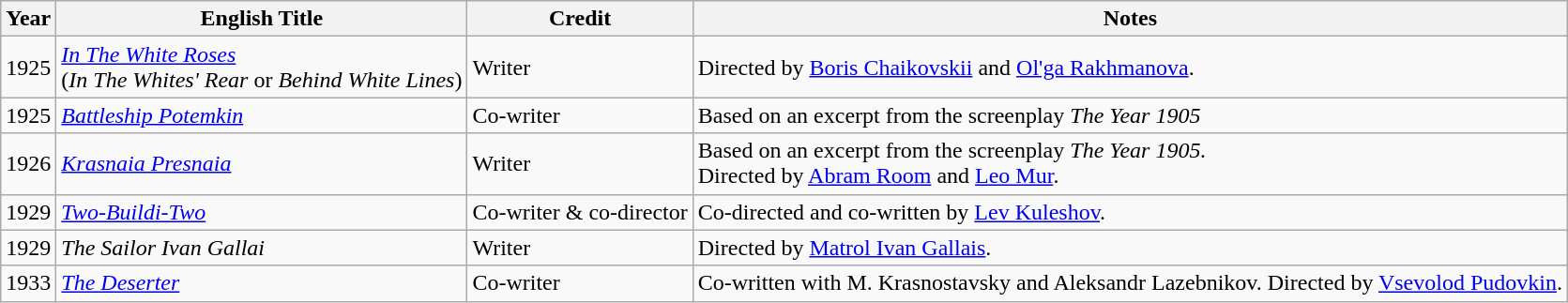<table class="wikitable">
<tr>
<th>Year</th>
<th>English Title</th>
<th>Credit</th>
<th>Notes</th>
</tr>
<tr>
<td>1925</td>
<td><em><a href='#'>In The White Roses</a></em><br>(<em>In The Whites' Rear</em> or <em>Behind White Lines</em>)</td>
<td>Writer</td>
<td>Directed by <a href='#'>Boris Chaikovskii</a> and <a href='#'>Ol'ga Rakhmanova</a>.</td>
</tr>
<tr>
<td>1925</td>
<td><em><a href='#'>Battleship Potemkin</a></em></td>
<td>Co-writer</td>
<td>Based on an excerpt from the screenplay <em>The Year 1905</em></td>
</tr>
<tr>
<td>1926</td>
<td><em><a href='#'>Krasnaia Presnaia</a></em></td>
<td>Writer</td>
<td>Based on an excerpt from the screenplay <em>The Year 1905.</em><br>Directed by <a href='#'>Abram Room</a> and <a href='#'>Leo Mur</a>.</td>
</tr>
<tr>
<td>1929</td>
<td><em><a href='#'>Two-Buildi-Two</a></em></td>
<td>Co-writer & co-director</td>
<td>Co-directed and co-written by <a href='#'>Lev Kuleshov</a>.</td>
</tr>
<tr>
<td>1929</td>
<td><em>The Sailor Ivan Gallai</em></td>
<td>Writer</td>
<td>Directed by <a href='#'>Matrol Ivan Gallais</a>.</td>
</tr>
<tr>
<td>1933</td>
<td><em><a href='#'>The Deserter</a></em></td>
<td>Co-writer</td>
<td>Co-written with M. Krasnostavsky and Aleksandr Lazebnikov. Directed by <a href='#'>Vsevolod Pudovkin</a>.</td>
</tr>
</table>
